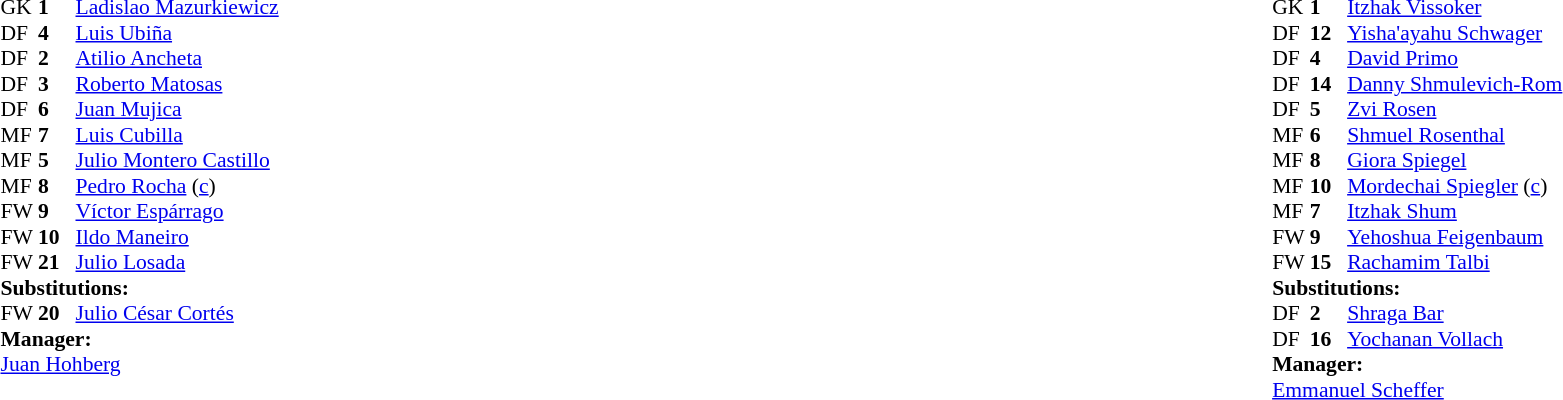<table width="100%">
<tr>
<td valign="top" width="50%"><br><table style="font-size: 90%" cellspacing="0" cellpadding="0">
<tr>
<td colspan="4"></td>
</tr>
<tr>
<th width="25"></th>
<th width="25"></th>
</tr>
<tr>
<td>GK</td>
<td><strong>1</strong></td>
<td><a href='#'>Ladislao Mazurkiewicz</a></td>
</tr>
<tr>
<td>DF</td>
<td><strong>4</strong></td>
<td><a href='#'>Luis Ubiña</a></td>
</tr>
<tr>
<td>DF</td>
<td><strong>2</strong></td>
<td><a href='#'>Atilio Ancheta</a></td>
</tr>
<tr>
<td>DF</td>
<td><strong>3</strong></td>
<td><a href='#'>Roberto Matosas</a></td>
</tr>
<tr>
<td>DF</td>
<td><strong>6</strong></td>
<td><a href='#'>Juan Mujica</a></td>
</tr>
<tr>
<td>MF</td>
<td><strong>7</strong></td>
<td><a href='#'>Luis Cubilla</a></td>
</tr>
<tr>
<td>MF</td>
<td><strong>5</strong></td>
<td><a href='#'>Julio Montero Castillo</a></td>
</tr>
<tr>
<td>MF</td>
<td><strong>8</strong></td>
<td><a href='#'>Pedro Rocha</a> (<a href='#'>c</a>)</td>
<td></td>
<td></td>
</tr>
<tr>
<td>FW</td>
<td><strong>9</strong></td>
<td><a href='#'>Víctor Espárrago</a></td>
</tr>
<tr>
<td>FW</td>
<td><strong>10</strong></td>
<td><a href='#'>Ildo Maneiro</a></td>
</tr>
<tr>
<td>FW</td>
<td><strong>21</strong></td>
<td><a href='#'>Julio Losada</a></td>
</tr>
<tr>
<td colspan=3><strong>Substitutions:</strong></td>
</tr>
<tr>
<td>FW</td>
<td><strong>20</strong></td>
<td><a href='#'>Julio César Cortés</a></td>
<td></td>
<td></td>
</tr>
<tr>
<td colspan=3><strong>Manager:</strong></td>
</tr>
<tr>
<td colspan="4"><a href='#'>Juan Hohberg</a></td>
</tr>
</table>
</td>
<td valign="top" width="50%"><br><table style="font-size: 90%" cellspacing="0" cellpadding="0" align=center>
<tr>
<td colspan="4"></td>
</tr>
<tr>
<th width="25"></th>
<th width="25"></th>
</tr>
<tr>
<td>GK</td>
<td><strong>1</strong></td>
<td><a href='#'>Itzhak Vissoker</a></td>
</tr>
<tr>
<td>DF</td>
<td><strong>12</strong></td>
<td><a href='#'>Yisha'ayahu Schwager</a></td>
</tr>
<tr>
<td>DF</td>
<td><strong>4</strong></td>
<td><a href='#'>David Primo</a></td>
</tr>
<tr>
<td>DF</td>
<td><strong>14</strong></td>
<td><a href='#'>Danny Shmulevich-Rom</a></td>
<td></td>
<td></td>
</tr>
<tr>
<td>DF</td>
<td><strong>5</strong></td>
<td><a href='#'>Zvi Rosen</a></td>
</tr>
<tr>
<td>MF</td>
<td><strong>6</strong></td>
<td><a href='#'>Shmuel Rosenthal</a></td>
</tr>
<tr>
<td>MF</td>
<td><strong>8</strong></td>
<td><a href='#'>Giora Spiegel</a></td>
</tr>
<tr>
<td>MF</td>
<td><strong>10</strong></td>
<td><a href='#'>Mordechai Spiegler</a> (<a href='#'>c</a>)</td>
</tr>
<tr>
<td>MF</td>
<td><strong>7</strong></td>
<td><a href='#'>Itzhak Shum</a></td>
</tr>
<tr>
<td>FW</td>
<td><strong>9</strong></td>
<td><a href='#'>Yehoshua Feigenbaum</a></td>
</tr>
<tr>
<td>FW</td>
<td><strong>15</strong></td>
<td><a href='#'>Rachamim Talbi</a></td>
<td></td>
<td></td>
</tr>
<tr>
<td colspan=3><strong>Substitutions:</strong></td>
</tr>
<tr>
<td>DF</td>
<td><strong>2</strong></td>
<td><a href='#'>Shraga Bar</a></td>
<td></td>
<td></td>
</tr>
<tr>
<td>DF</td>
<td><strong>16</strong></td>
<td><a href='#'>Yochanan Vollach</a></td>
<td></td>
<td></td>
</tr>
<tr>
<td colspan=3><strong>Manager:</strong></td>
</tr>
<tr>
<td colspan="4"><a href='#'>Emmanuel Scheffer</a></td>
</tr>
</table>
</td>
</tr>
</table>
